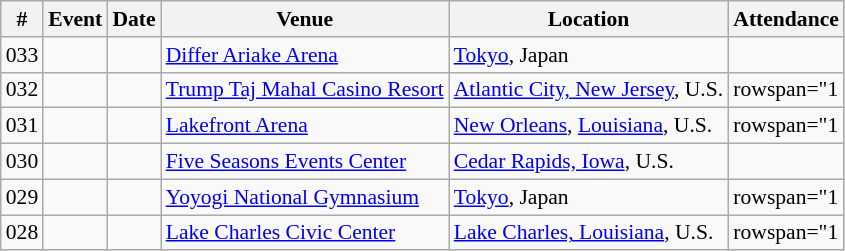<table class="sortable wikitable succession-box" style="font-size:90%;">
<tr>
<th scope="col">#</th>
<th scope="col">Event</th>
<th scope="col">Date</th>
<th scope="col">Venue</th>
<th scope="col">Location</th>
<th scope="col">Attendance</th>
</tr>
<tr>
<td>033</td>
<td></td>
<td></td>
<td><a href='#'>Differ Ariake Arena</a></td>
<td><a href='#'>Tokyo</a>, Japan</td>
<td></td>
</tr>
<tr>
<td>032</td>
<td></td>
<td></td>
<td><a href='#'>Trump Taj Mahal Casino Resort</a></td>
<td><a href='#'>Atlantic City, New Jersey</a>, U.S.</td>
<td>rowspan="1 </td>
</tr>
<tr>
<td>031</td>
<td></td>
<td></td>
<td><a href='#'>Lakefront Arena</a></td>
<td><a href='#'>New Orleans</a>, <a href='#'>Louisiana</a>, U.S.</td>
<td>rowspan="1 </td>
</tr>
<tr>
<td>030</td>
<td></td>
<td></td>
<td><a href='#'>Five Seasons Events Center</a></td>
<td><a href='#'>Cedar Rapids, Iowa</a>, U.S.</td>
<td></td>
</tr>
<tr>
<td>029</td>
<td></td>
<td></td>
<td><a href='#'>Yoyogi National Gymnasium</a></td>
<td><a href='#'>Tokyo</a>, Japan</td>
<td>rowspan="1 </td>
</tr>
<tr>
<td>028</td>
<td></td>
<td></td>
<td><a href='#'>Lake Charles Civic Center</a></td>
<td><a href='#'>Lake Charles, Louisiana</a>, U.S.</td>
<td>rowspan="1 </td>
</tr>
</table>
